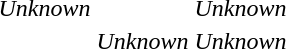<table>
<tr>
<td></td>
<td><em>Unknown</em></td>
<td></td>
<td><em>Unknown</em></td>
</tr>
<tr>
<td></td>
<td></td>
<td><em>Unknown</em></td>
<td><em>Unknown</em></td>
</tr>
</table>
